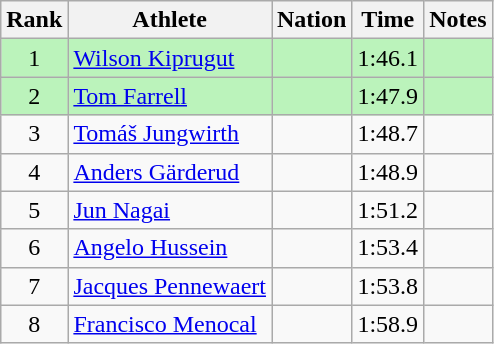<table class="wikitable sortable" style="text-align:center">
<tr>
<th>Rank</th>
<th>Athlete</th>
<th>Nation</th>
<th>Time</th>
<th>Notes</th>
</tr>
<tr bgcolor=bbf3bb>
<td>1</td>
<td align=left><a href='#'>Wilson Kiprugut</a></td>
<td align=left></td>
<td>1:46.1</td>
<td></td>
</tr>
<tr bgcolor=bbf3bb>
<td>2</td>
<td align=left><a href='#'>Tom Farrell</a></td>
<td align=left></td>
<td>1:47.9</td>
<td></td>
</tr>
<tr>
<td>3</td>
<td align=left><a href='#'>Tomáš Jungwirth</a></td>
<td align=left></td>
<td>1:48.7</td>
<td></td>
</tr>
<tr>
<td>4</td>
<td align=left><a href='#'>Anders Gärderud</a></td>
<td align=left></td>
<td>1:48.9</td>
<td></td>
</tr>
<tr>
<td>5</td>
<td align=left><a href='#'>Jun Nagai</a></td>
<td align=left></td>
<td>1:51.2</td>
<td></td>
</tr>
<tr>
<td>6</td>
<td align=left><a href='#'>Angelo Hussein</a></td>
<td align=left></td>
<td>1:53.4</td>
<td></td>
</tr>
<tr>
<td>7</td>
<td align=left><a href='#'>Jacques Pennewaert</a></td>
<td align=left></td>
<td>1:53.8</td>
<td></td>
</tr>
<tr>
<td>8</td>
<td align=left><a href='#'>Francisco Menocal</a></td>
<td align=left></td>
<td>1:58.9</td>
<td></td>
</tr>
</table>
